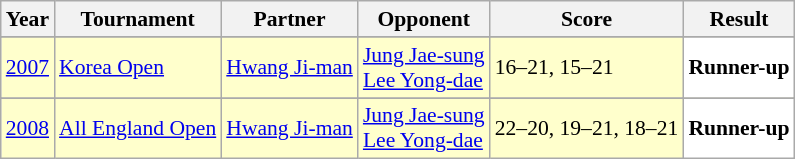<table class="sortable wikitable" style="font-size: 90%;">
<tr>
<th>Year</th>
<th>Tournament</th>
<th>Partner</th>
<th>Opponent</th>
<th>Score</th>
<th>Result</th>
</tr>
<tr>
</tr>
<tr bgcolor="#FFFFCC">
<td align="center"><a href='#'>2007</a></td>
<td><a href='#'>Korea Open</a></td>
<td> <a href='#'>Hwang Ji-man</a></td>
<td> <a href='#'>Jung Jae-sung</a><br> <a href='#'>Lee Yong-dae</a></td>
<td>16–21, 15–21</td>
<td bgcolor="#FFFFFF"> <strong>Runner-up</strong></td>
</tr>
<tr>
</tr>
<tr bgcolor="#FFFFCC">
<td align="center"><a href='#'>2008</a></td>
<td><a href='#'>All England Open</a></td>
<td> <a href='#'>Hwang Ji-man</a></td>
<td> <a href='#'>Jung Jae-sung</a><br> <a href='#'>Lee Yong-dae</a></td>
<td>22–20, 19–21, 18–21</td>
<td bgcolor="#FFFFFF"> <strong>Runner-up</strong></td>
</tr>
</table>
